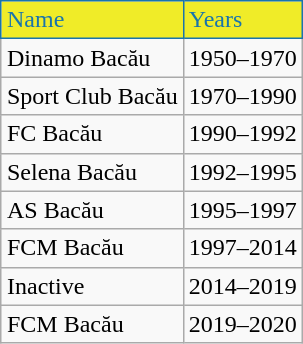<table class="wikitable" style="text-align: left" align="right">
<tr>
<td style="background:#F0EC28;color:#1874AD;border:1px solid #1874AD">Name</td>
<td style="background:#F0EC28;color:#1874AD;border:1px solid #1874AD">Years</td>
</tr>
<tr>
<td>Dinamo Bacău</td>
<td>1950–1970</td>
</tr>
<tr>
<td>Sport Club Bacău</td>
<td>1970–1990</td>
</tr>
<tr>
<td>FC Bacău</td>
<td>1990–1992</td>
</tr>
<tr>
<td>Selena Bacău</td>
<td>1992–1995</td>
</tr>
<tr>
<td>AS Bacău</td>
<td>1995–1997</td>
</tr>
<tr>
<td>FCM Bacău</td>
<td>1997–2014</td>
</tr>
<tr>
<td>Inactive</td>
<td>2014–2019</td>
</tr>
<tr>
<td>FCM Bacău</td>
<td>2019–2020</td>
</tr>
</table>
